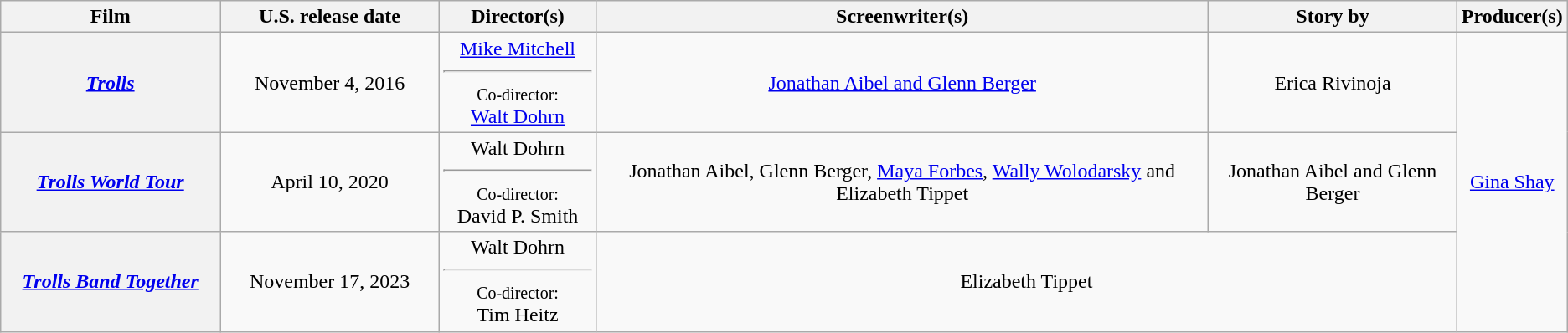<table class="wikitable" style="text-align:center">
<tr>
<th scope="column" style="width:14%">Film</th>
<th style="width:14%">U.S. release date</th>
<th style="width:10%">Director(s)</th>
<th>Screenwriter(s)</th>
<th>Story by</th>
<th>Producer(s)</th>
</tr>
<tr>
<th><a href='#'><em>Trolls</em></a></th>
<td>November 4, 2016</td>
<td><a href='#'>Mike Mitchell</a><hr><small>Co-director:</small><br><a href='#'>Walt Dohrn</a></td>
<td><a href='#'>Jonathan Aibel and Glenn Berger</a></td>
<td>Erica Rivinoja</td>
<td rowspan="3"><a href='#'>Gina Shay</a></td>
</tr>
<tr>
<th><em><a href='#'>Trolls World Tour</a></em></th>
<td>April 10, 2020</td>
<td>Walt Dohrn<hr><small>Co-director:</small><br>David P. Smith</td>
<td>Jonathan Aibel, Glenn Berger, <a href='#'>Maya Forbes</a>, <a href='#'>Wally Wolodarsky</a> and Elizabeth Tippet</td>
<td>Jonathan Aibel and Glenn Berger</td>
</tr>
<tr>
<th><em><a href='#'>Trolls Band Together</a></em></th>
<td>November 17, 2023</td>
<td>Walt Dohrn<hr><small>Co-director:</small><br>Tim Heitz</td>
<td colspan="2">Elizabeth Tippet<br> </td>
</tr>
</table>
